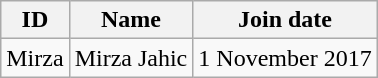<table class="wikitable">
<tr>
<th>ID</th>
<th>Name</th>
<th>Join date</th>
</tr>
<tr>
<td>Mirza</td>
<td>Mirza Jahic</td>
<td>1 November 2017</td>
</tr>
</table>
